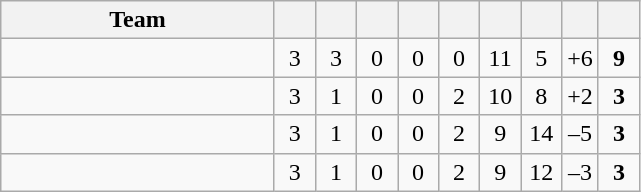<table class="wikitable" style="text-align: center;">
<tr>
<th style="width:175px;">Team</th>
<th width="20"></th>
<th width="20"></th>
<th width="20"></th>
<th width="20"></th>
<th width="20"></th>
<th width="20"></th>
<th width="20"></th>
<th></th>
<th width="20"></th>
</tr>
<tr>
<td align=left></td>
<td>3</td>
<td>3</td>
<td>0</td>
<td>0</td>
<td>0</td>
<td>11</td>
<td>5</td>
<td>+6</td>
<td><strong>9</strong></td>
</tr>
<tr>
<td align=left></td>
<td>3</td>
<td>1</td>
<td>0</td>
<td>0</td>
<td>2</td>
<td>10</td>
<td>8</td>
<td>+2</td>
<td><strong>3</strong></td>
</tr>
<tr>
<td align=left></td>
<td>3</td>
<td>1</td>
<td>0</td>
<td>0</td>
<td>2</td>
<td>9</td>
<td>14</td>
<td>–5</td>
<td><strong>3</strong></td>
</tr>
<tr>
<td align=left></td>
<td>3</td>
<td>1</td>
<td>0</td>
<td>0</td>
<td>2</td>
<td>9</td>
<td>12</td>
<td>–3</td>
<td><strong>3</strong></td>
</tr>
</table>
